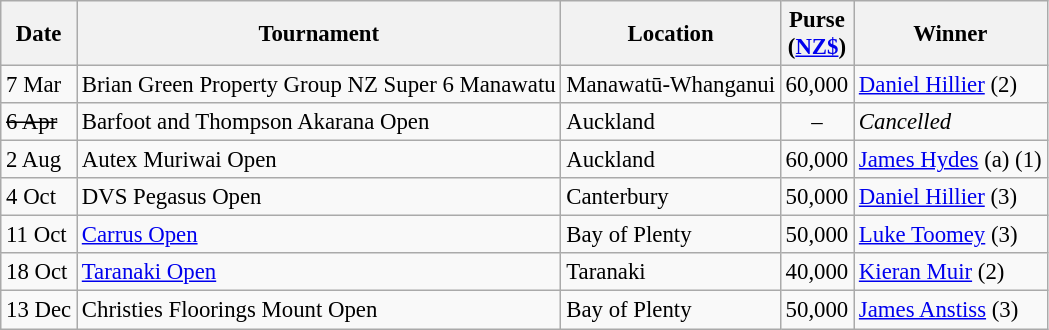<table class="wikitable" style="font-size:95%">
<tr>
<th>Date</th>
<th>Tournament</th>
<th>Location</th>
<th>Purse<br>(<a href='#'>NZ$</a>)</th>
<th>Winner</th>
</tr>
<tr>
<td>7 Mar</td>
<td>Brian Green Property Group NZ Super 6 Manawatu</td>
<td>Manawatū-Whanganui</td>
<td align=right>60,000</td>
<td> <a href='#'>Daniel Hillier</a> (2)</td>
</tr>
<tr>
<td><s>6 Apr</s></td>
<td>Barfoot and Thompson Akarana Open</td>
<td>Auckland</td>
<td align=center>–</td>
<td><em>Cancelled</em></td>
</tr>
<tr>
<td>2 Aug</td>
<td>Autex Muriwai Open</td>
<td>Auckland</td>
<td align=right>60,000</td>
<td> <a href='#'>James Hydes</a> (a) (1)</td>
</tr>
<tr>
<td>4 Oct</td>
<td>DVS Pegasus Open</td>
<td>Canterbury</td>
<td align=right>50,000</td>
<td> <a href='#'>Daniel Hillier</a> (3)</td>
</tr>
<tr>
<td>11 Oct</td>
<td><a href='#'>Carrus Open</a></td>
<td>Bay of Plenty</td>
<td align=right>50,000</td>
<td> <a href='#'>Luke Toomey</a> (3)</td>
</tr>
<tr>
<td>18 Oct</td>
<td><a href='#'>Taranaki Open</a></td>
<td>Taranaki</td>
<td align=right>40,000</td>
<td> <a href='#'>Kieran Muir</a> (2)</td>
</tr>
<tr>
<td>13 Dec</td>
<td>Christies Floorings Mount Open</td>
<td>Bay of Plenty</td>
<td align=right>50,000</td>
<td> <a href='#'>James Anstiss</a> (3)</td>
</tr>
</table>
